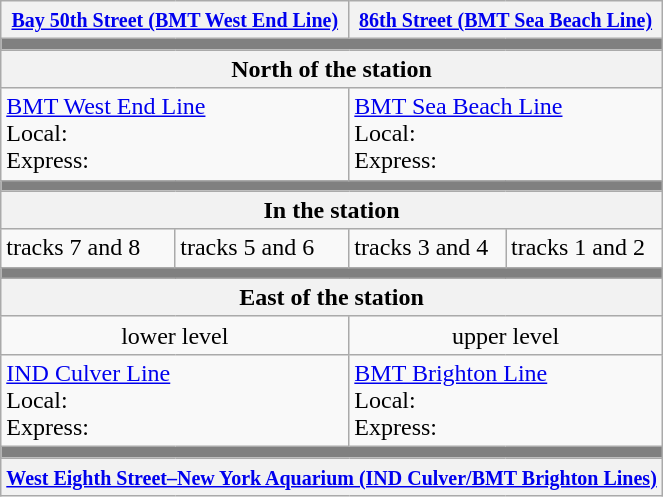<table class="wikitable">
<tr>
<th colspan=2><small><a href='#'>Bay 50th Street (BMT West End Line)</a></small></th>
<th colspan=2><small><a href='#'>86th Street (BMT Sea Beach Line)</a></small></th>
</tr>
<tr>
<td bgcolor=#808080 colspan=4></td>
</tr>
<tr>
<th colspan=4>North of the station</th>
</tr>
<tr valign=top>
<td colspan=2><a href='#'>BMT West End Line</a><br>Local: <br>Express: </td>
<td colspan=2><a href='#'>BMT Sea Beach Line</a><br>Local: <br>Express: </td>
</tr>
<tr>
<td bgcolor=#808080 colspan=4></td>
</tr>
<tr>
<th colspan=4>In the station</th>
</tr>
<tr valign=top>
<td>tracks 7 and 8<br></td>
<td>tracks 5 and 6<br></td>
<td>tracks 3 and 4<br></td>
<td>tracks 1 and 2<br></td>
</tr>
<tr>
<td bgcolor=#808080 colspan=4></td>
</tr>
<tr>
<th colspan=4>East of the station</th>
</tr>
<tr>
<td colspan=2 align=center>lower level</td>
<td colspan=2 align=center>upper level</td>
</tr>
<tr valign=top>
<td colspan=2><a href='#'>IND Culver Line</a><br>Local: <br>Express: </td>
<td colspan=2><a href='#'>BMT Brighton Line</a><br>Local: <br>Express: </td>
</tr>
<tr>
<td bgcolor=#808080 colspan=4></td>
</tr>
<tr>
<th colspan=4><small><a href='#'>West Eighth Street–New York Aquarium (IND Culver/BMT Brighton Lines)</a></small></th>
</tr>
</table>
